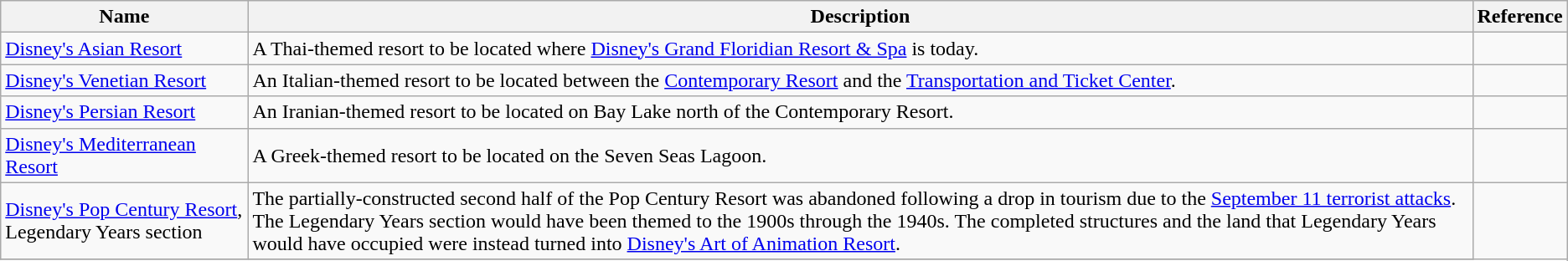<table class="wikitable">
<tr>
<th>Name</th>
<th>Description</th>
<th>Reference</th>
</tr>
<tr>
<td><a href='#'>Disney's Asian Resort</a></td>
<td>A Thai-themed resort to be located where <a href='#'>Disney's Grand Floridian Resort & Spa</a> is today.</td>
<td></td>
</tr>
<tr>
<td><a href='#'>Disney's Venetian Resort</a></td>
<td>An Italian-themed resort to be located between the <a href='#'>Contemporary Resort</a> and the <a href='#'>Transportation and Ticket Center</a>.</td>
<td></td>
</tr>
<tr>
<td><a href='#'>Disney's Persian Resort</a></td>
<td>An Iranian-themed resort to be located on Bay Lake north of the Contemporary Resort.</td>
<td></td>
</tr>
<tr>
<td><a href='#'>Disney's Mediterranean Resort</a></td>
<td>A Greek-themed resort to be located on the Seven Seas Lagoon.</td>
<td></td>
</tr>
<tr>
<td><a href='#'>Disney's Pop Century Resort</a>, Legendary Years section</td>
<td>The partially-constructed second half of the Pop Century Resort was abandoned following a drop in tourism due to the <a href='#'>September 11 terrorist attacks</a>. The Legendary Years section would have been themed to the 1900s through the 1940s. The completed structures and the land that Legendary Years would have occupied were instead turned into <a href='#'>Disney's Art of Animation Resort</a>.</td>
</tr>
<tr>
</tr>
</table>
